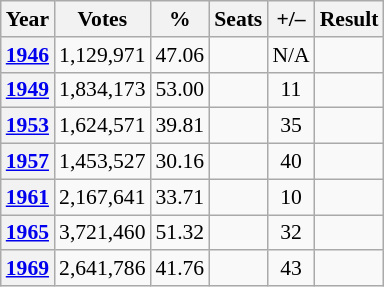<table class="wikitable  sortable" style="text-align:center; font-size:90%">
<tr>
<th>Year</th>
<th>Votes</th>
<th>%</th>
<th>Seats</th>
<th>+/–</th>
<th>Result</th>
</tr>
<tr>
<th><a href='#'>1946</a></th>
<td>1,129,971</td>
<td>47.06</td>
<td></td>
<td>N/A</td>
<td></td>
</tr>
<tr>
<th><a href='#'>1949</a></th>
<td>1,834,173</td>
<td>53.00</td>
<td></td>
<td> 11</td>
<td></td>
</tr>
<tr>
<th><a href='#'>1953</a></th>
<td>1,624,571</td>
<td>39.81</td>
<td></td>
<td> 35</td>
<td></td>
</tr>
<tr>
<th><a href='#'>1957</a></th>
<td>1,453,527</td>
<td>30.16</td>
<td></td>
<td> 40</td>
<td></td>
</tr>
<tr>
<th><a href='#'>1961</a></th>
<td>2,167,641</td>
<td>33.71</td>
<td></td>
<td> 10</td>
<td></td>
</tr>
<tr>
<th><a href='#'>1965</a></th>
<td>3,721,460</td>
<td>51.32</td>
<td></td>
<td> 32</td>
<td></td>
</tr>
<tr>
<th><a href='#'>1969</a></th>
<td>2,641,786</td>
<td>41.76</td>
<td></td>
<td> 43</td>
<td></td>
</tr>
</table>
